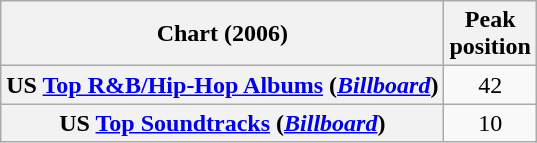<table class="wikitable sortable plainrowheaders" style="text-align:center">
<tr>
<th scope="col">Chart (2006)</th>
<th scope="col">Peak<br>position</th>
</tr>
<tr>
<th scope="row">US <a href='#'>Top R&B/Hip-Hop Albums</a> (<em><a href='#'>Billboard</a></em>)</th>
<td>42</td>
</tr>
<tr>
<th scope="row">US <a href='#'>Top Soundtracks</a> (<em><a href='#'>Billboard</a></em>)</th>
<td>10</td>
</tr>
</table>
